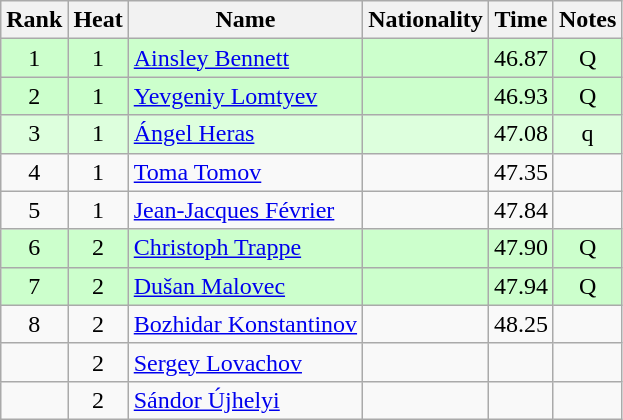<table class="wikitable sortable" style="text-align:center">
<tr>
<th>Rank</th>
<th>Heat</th>
<th>Name</th>
<th>Nationality</th>
<th>Time</th>
<th>Notes</th>
</tr>
<tr bgcolor=ccffcc>
<td>1</td>
<td>1</td>
<td align="left"><a href='#'>Ainsley Bennett</a></td>
<td align=left></td>
<td>46.87</td>
<td>Q</td>
</tr>
<tr bgcolor=ccffcc>
<td>2</td>
<td>1</td>
<td align="left"><a href='#'>Yevgeniy Lomtyev</a></td>
<td align=left></td>
<td>46.93</td>
<td>Q</td>
</tr>
<tr bgcolor=ddffdd>
<td>3</td>
<td>1</td>
<td align="left"><a href='#'>Ángel Heras</a></td>
<td align=left></td>
<td>47.08</td>
<td>q</td>
</tr>
<tr>
<td>4</td>
<td>1</td>
<td align="left"><a href='#'>Toma Tomov</a></td>
<td align=left></td>
<td>47.35</td>
<td></td>
</tr>
<tr>
<td>5</td>
<td>1</td>
<td align="left"><a href='#'>Jean-Jacques Février</a></td>
<td align=left></td>
<td>47.84</td>
<td></td>
</tr>
<tr bgcolor=ccffcc>
<td>6</td>
<td>2</td>
<td align="left"><a href='#'>Christoph Trappe</a></td>
<td align=left></td>
<td>47.90</td>
<td>Q</td>
</tr>
<tr bgcolor=ccffcc>
<td>7</td>
<td>2</td>
<td align="left"><a href='#'>Dušan Malovec</a></td>
<td align=left></td>
<td>47.94</td>
<td>Q</td>
</tr>
<tr>
<td>8</td>
<td>2</td>
<td align="left"><a href='#'>Bozhidar Konstantinov</a></td>
<td align=left></td>
<td>48.25</td>
<td></td>
</tr>
<tr>
<td></td>
<td>2</td>
<td align="left"><a href='#'>Sergey Lovachov</a></td>
<td align=left></td>
<td></td>
<td></td>
</tr>
<tr>
<td></td>
<td>2</td>
<td align="left"><a href='#'>Sándor Újhelyi</a></td>
<td align=left></td>
<td></td>
<td></td>
</tr>
</table>
